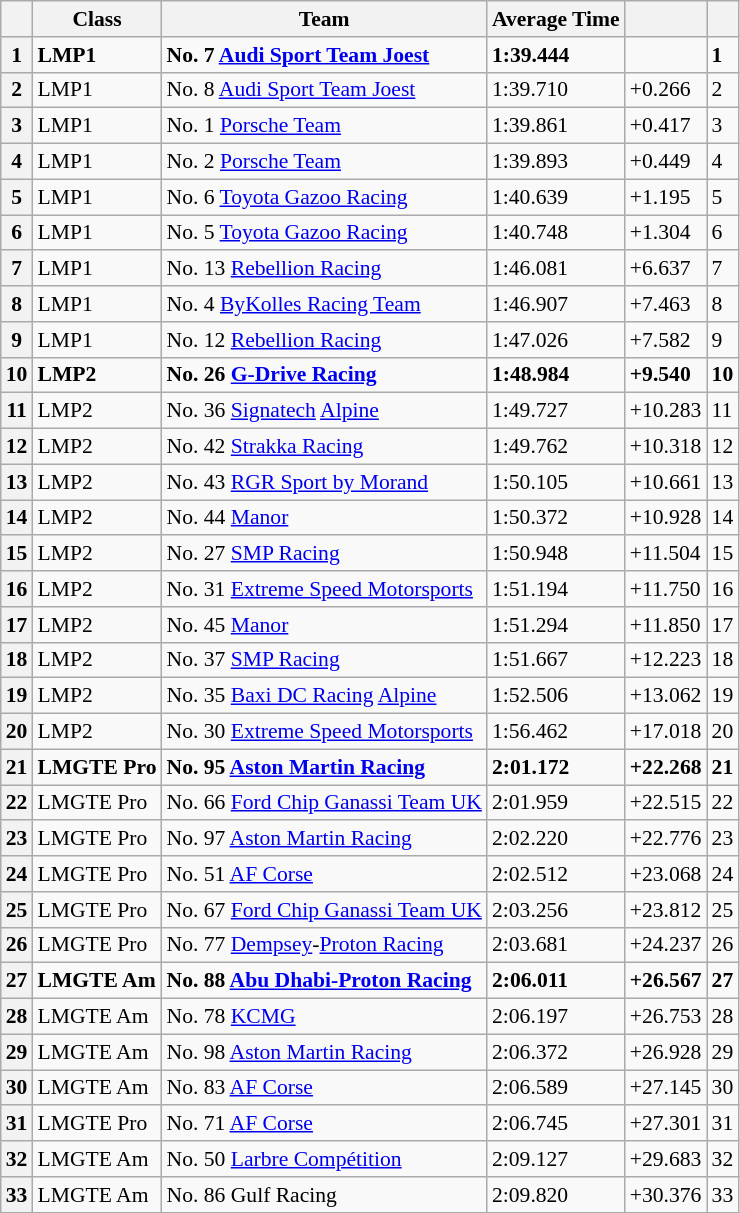<table class="wikitable" style="font-size: 90%;">
<tr>
<th scope="col"></th>
<th scope="col">Class</th>
<th scope="col">Team</th>
<th scope="col">Average Time</th>
<th scope="col"></th>
<th scope="col"></th>
</tr>
<tr>
<th scope="row">1</th>
<td><strong>LMP1</strong></td>
<td><strong>No. 7 <a href='#'>Audi Sport Team Joest</a></strong></td>
<td><strong>1:39.444</strong></td>
<td></td>
<td><strong>1</strong></td>
</tr>
<tr>
<th scope="row">2</th>
<td>LMP1</td>
<td>No. 8 <a href='#'>Audi Sport Team Joest</a></td>
<td>1:39.710</td>
<td>+0.266</td>
<td>2</td>
</tr>
<tr>
<th scope="row">3</th>
<td>LMP1</td>
<td>No. 1 <a href='#'>Porsche Team</a></td>
<td>1:39.861</td>
<td>+0.417</td>
<td>3</td>
</tr>
<tr>
<th scope="row">4</th>
<td>LMP1</td>
<td>No. 2 <a href='#'>Porsche Team</a></td>
<td>1:39.893</td>
<td>+0.449</td>
<td>4</td>
</tr>
<tr>
<th scope="row">5</th>
<td>LMP1</td>
<td>No. 6 <a href='#'>Toyota Gazoo Racing</a></td>
<td>1:40.639</td>
<td>+1.195</td>
<td>5</td>
</tr>
<tr>
<th scope="row">6</th>
<td>LMP1</td>
<td>No. 5 <a href='#'>Toyota Gazoo Racing</a></td>
<td>1:40.748</td>
<td>+1.304</td>
<td>6</td>
</tr>
<tr>
<th scope="row">7</th>
<td>LMP1</td>
<td>No. 13 <a href='#'>Rebellion Racing</a></td>
<td>1:46.081</td>
<td>+6.637</td>
<td>7</td>
</tr>
<tr>
<th scope="row">8</th>
<td>LMP1</td>
<td>No. 4 <a href='#'>ByKolles Racing Team</a></td>
<td>1:46.907</td>
<td>+7.463</td>
<td>8</td>
</tr>
<tr>
<th scope="row">9</th>
<td>LMP1</td>
<td>No. 12 <a href='#'>Rebellion Racing</a></td>
<td>1:47.026</td>
<td>+7.582</td>
<td>9</td>
</tr>
<tr>
<th scope="row">10</th>
<td><strong>LMP2</strong></td>
<td><strong>No. 26 <a href='#'>G-Drive Racing</a></strong></td>
<td><strong>1:48.984</strong></td>
<td><strong>+9.540</strong></td>
<td><strong>10</strong></td>
</tr>
<tr>
<th scope="row">11</th>
<td>LMP2</td>
<td>No. 36 <a href='#'>Signatech</a> <a href='#'>Alpine</a></td>
<td>1:49.727</td>
<td>+10.283</td>
<td>11</td>
</tr>
<tr>
<th scope="row">12</th>
<td>LMP2</td>
<td>No. 42 <a href='#'>Strakka Racing</a></td>
<td>1:49.762</td>
<td>+10.318</td>
<td>12</td>
</tr>
<tr>
<th scope="row">13</th>
<td>LMP2</td>
<td>No. 43 <a href='#'>RGR Sport by Morand</a></td>
<td>1:50.105</td>
<td>+10.661</td>
<td>13</td>
</tr>
<tr>
<th scope="row">14</th>
<td>LMP2</td>
<td>No. 44 <a href='#'>Manor</a></td>
<td>1:50.372</td>
<td>+10.928</td>
<td>14</td>
</tr>
<tr>
<th scope="row">15</th>
<td>LMP2</td>
<td>No. 27 <a href='#'>SMP Racing</a></td>
<td>1:50.948</td>
<td>+11.504</td>
<td>15</td>
</tr>
<tr>
<th scope="row">16</th>
<td>LMP2</td>
<td>No. 31 <a href='#'>Extreme Speed Motorsports</a></td>
<td>1:51.194</td>
<td>+11.750</td>
<td>16</td>
</tr>
<tr>
<th scope="row">17</th>
<td>LMP2</td>
<td>No. 45 <a href='#'>Manor</a></td>
<td>1:51.294</td>
<td>+11.850</td>
<td>17</td>
</tr>
<tr>
<th scope="row">18</th>
<td>LMP2</td>
<td>No. 37 <a href='#'>SMP Racing</a></td>
<td>1:51.667</td>
<td>+12.223</td>
<td>18</td>
</tr>
<tr>
<th scope="row">19</th>
<td>LMP2</td>
<td>No. 35 <a href='#'>Baxi DC Racing</a> <a href='#'>Alpine</a></td>
<td>1:52.506</td>
<td>+13.062</td>
<td>19</td>
</tr>
<tr>
<th scope="row">20</th>
<td>LMP2</td>
<td>No. 30 <a href='#'>Extreme Speed Motorsports</a></td>
<td>1:56.462</td>
<td>+17.018</td>
<td>20</td>
</tr>
<tr>
<th scope="row">21</th>
<td><strong>LMGTE Pro</strong></td>
<td><strong>No. 95 <a href='#'>Aston Martin Racing</a></strong></td>
<td><strong>2:01.172</strong></td>
<td><strong>+22.268</strong></td>
<td><strong>21</strong></td>
</tr>
<tr>
<th scope="row">22</th>
<td>LMGTE Pro</td>
<td>No. 66 <a href='#'>Ford Chip Ganassi Team UK</a></td>
<td>2:01.959</td>
<td>+22.515</td>
<td>22</td>
</tr>
<tr>
<th scope="row">23</th>
<td>LMGTE Pro</td>
<td>No. 97 <a href='#'>Aston Martin Racing</a></td>
<td>2:02.220</td>
<td>+22.776</td>
<td>23</td>
</tr>
<tr>
<th scope="row">24</th>
<td>LMGTE Pro</td>
<td>No. 51 <a href='#'>AF Corse</a></td>
<td>2:02.512</td>
<td>+23.068</td>
<td>24</td>
</tr>
<tr>
<th scope="row">25</th>
<td>LMGTE Pro</td>
<td>No. 67 <a href='#'>Ford Chip Ganassi Team UK</a></td>
<td>2:03.256</td>
<td>+23.812</td>
<td>25</td>
</tr>
<tr>
<th scope="row">26</th>
<td>LMGTE Pro</td>
<td>No. 77 <a href='#'>Dempsey</a>-<a href='#'>Proton Racing</a></td>
<td>2:03.681</td>
<td>+24.237</td>
<td>26</td>
</tr>
<tr>
<th scope="row">27</th>
<td><strong>LMGTE Am</strong></td>
<td><strong>No. 88 <a href='#'>Abu Dhabi-Proton Racing</a></strong></td>
<td><strong>2:06.011</strong></td>
<td><strong>+26.567</strong></td>
<td><strong>27</strong></td>
</tr>
<tr>
<th scope="row">28</th>
<td>LMGTE Am</td>
<td>No. 78 <a href='#'>KCMG</a></td>
<td>2:06.197</td>
<td>+26.753</td>
<td>28</td>
</tr>
<tr>
<th scope="row">29</th>
<td>LMGTE Am</td>
<td>No. 98 <a href='#'>Aston Martin Racing</a></td>
<td>2:06.372</td>
<td>+26.928</td>
<td>29</td>
</tr>
<tr>
<th scope="row">30</th>
<td>LMGTE Am</td>
<td>No. 83 <a href='#'>AF Corse</a></td>
<td>2:06.589</td>
<td>+27.145</td>
<td>30</td>
</tr>
<tr>
<th scope="row">31</th>
<td>LMGTE Pro</td>
<td>No. 71 <a href='#'>AF Corse</a></td>
<td>2:06.745</td>
<td>+27.301</td>
<td>31</td>
</tr>
<tr>
<th scope="row">32</th>
<td>LMGTE Am</td>
<td>No. 50 <a href='#'>Larbre Compétition</a></td>
<td>2:09.127</td>
<td>+29.683</td>
<td>32</td>
</tr>
<tr>
<th scope="row">33</th>
<td>LMGTE Am</td>
<td>No. 86 Gulf Racing</td>
<td>2:09.820</td>
<td>+30.376</td>
<td>33</td>
</tr>
</table>
